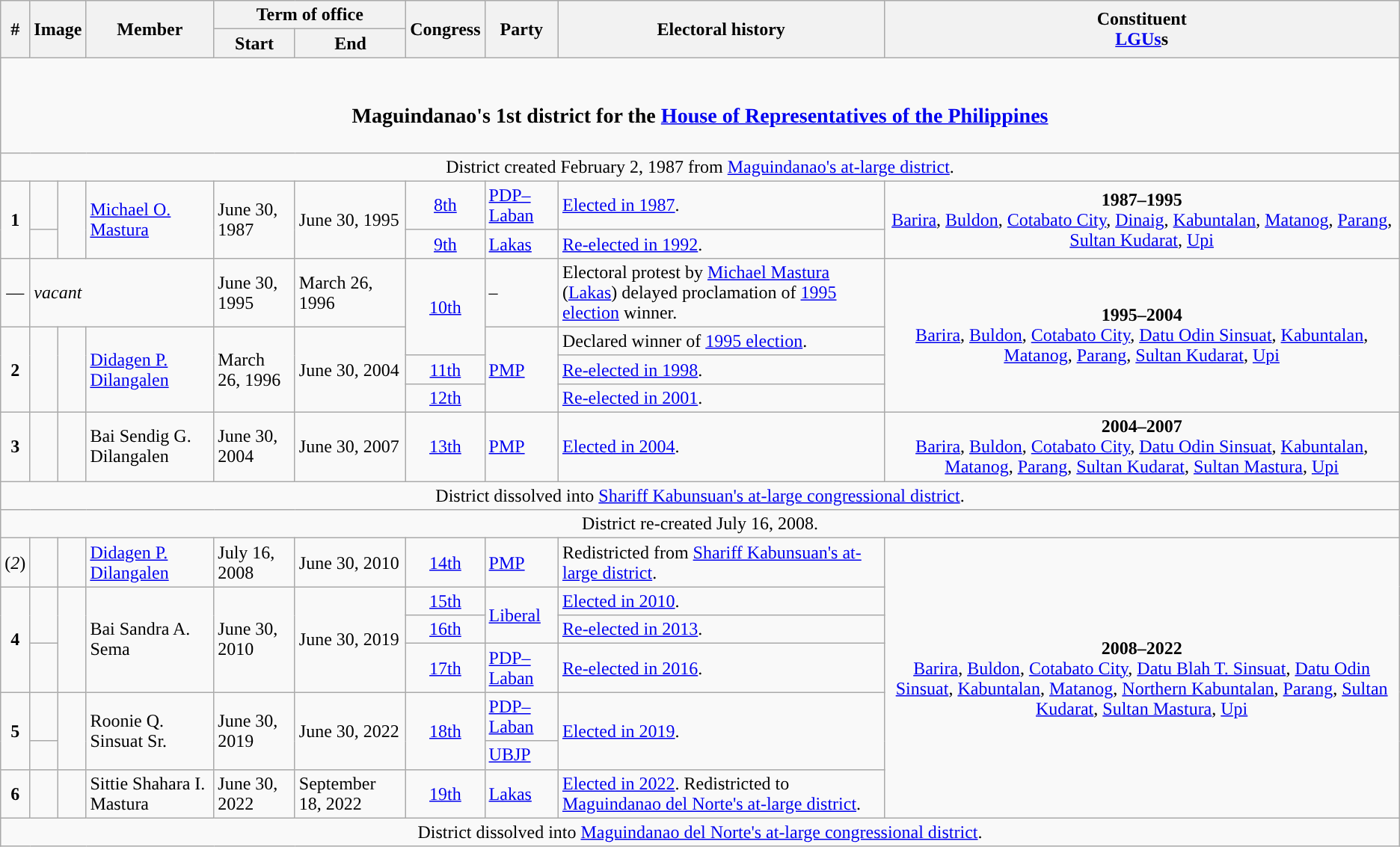<table class=wikitable>
<tr>
<th rowspan="2">#</th>
<th rowspan="2" colspan="2">Image</th>
<th rowspan="2">Member</th>
<th colspan="2">Term of office</th>
<th rowspan="2">Congress</th>
<th rowspan="2">Party</th>
<th rowspan="2">Electoral history</th>
<th rowspan="2">Constituent<br><a href='#'>LGUs</a>s</th>
</tr>
<tr>
<th>Start</th>
<th>End</th>
</tr>
<tr>
<td colspan="10" style="text-align:center;"><br><h3>Maguindanao's 1st district for the <a href='#'>House of Representatives of the Philippines</a></h3></td>
</tr>
<tr>
<td colspan="10" style="text-align:center;">District created February 2, 1987 from <a href='#'>Maguindanao's at-large district</a>.</td>
</tr>
<tr>
<td rowspan="2" style="text-align:center;"><strong>1</strong></td>
<td style="color:inherit;background:"></td>
<td rowspan="2"></td>
<td rowspan="2"><a href='#'>Michael O. Mastura</a></td>
<td rowspan="2">June 30, 1987</td>
<td rowspan="2">June 30, 1995</td>
<td style="text-align:center;"><a href='#'>8th</a></td>
<td><a href='#'>PDP–Laban</a></td>
<td><a href='#'>Elected in 1987</a>.</td>
<td rowspan="2" style="text-align:center;"><strong>1987–1995</strong><br><a href='#'>Barira</a>, <a href='#'>Buldon</a>, <a href='#'>Cotabato City</a>, <a href='#'>Dinaig</a>, <a href='#'>Kabuntalan</a>, <a href='#'>Matanog</a>, <a href='#'>Parang</a>, <a href='#'>Sultan Kudarat</a>, <a href='#'>Upi</a></td>
</tr>
<tr>
<td style="color:inherit;background:"></td>
<td style="text-align:center;"><a href='#'>9th</a></td>
<td><a href='#'>Lakas</a></td>
<td><a href='#'>Re-elected in 1992</a>.</td>
</tr>
<tr>
<td style="text-align:center;">—</td>
<td colspan="3"><em>vacant</em></td>
<td>June 30, 1995</td>
<td>March 26, 1996</td>
<td rowspan="2" style="text-align:center;"><a href='#'>10th</a></td>
<td>–</td>
<td>Electoral protest by <a href='#'>Michael Mastura</a> (<a href='#'>Lakas</a>) delayed proclamation of <a href='#'>1995 election</a> winner.</td>
<td rowspan="4" style="text-align:center;"><strong>1995–2004</strong><br><a href='#'>Barira</a>, <a href='#'>Buldon</a>, <a href='#'>Cotabato City</a>, <a href='#'>Datu Odin Sinsuat</a>, <a href='#'>Kabuntalan</a>, <a href='#'>Matanog</a>, <a href='#'>Parang</a>, <a href='#'>Sultan Kudarat</a>, <a href='#'>Upi</a></td>
</tr>
<tr>
<td rowspan="3" style="text-align:center;"><strong>2</strong></td>
<td rowspan="3" style="color:inherit;background:"></td>
<td rowspan="3"></td>
<td rowspan="3"><a href='#'>Didagen P. Dilangalen</a></td>
<td rowspan="3">March 26, 1996</td>
<td rowspan="3">June 30, 2004</td>
<td rowspan="3"><a href='#'>PMP</a></td>
<td>Declared winner of <a href='#'>1995 election</a>.</td>
</tr>
<tr>
<td style="text-align:center;"><a href='#'>11th</a></td>
<td><a href='#'>Re-elected in 1998</a>.</td>
</tr>
<tr>
<td style="text-align:center;"><a href='#'>12th</a></td>
<td><a href='#'>Re-elected in 2001</a>.</td>
</tr>
<tr>
<td style="text-align:center;"><strong>3</strong></td>
<td style="color:inherit;background:"></td>
<td></td>
<td>Bai Sendig G. Dilangalen</td>
<td>June 30, 2004</td>
<td>June 30, 2007</td>
<td style="text-align:center;"><a href='#'>13th</a></td>
<td><a href='#'>PMP</a></td>
<td><a href='#'>Elected in 2004</a>.</td>
<td style="text-align:center;"><strong>2004–2007</strong><br><a href='#'>Barira</a>, <a href='#'>Buldon</a>, <a href='#'>Cotabato City</a>, <a href='#'>Datu Odin Sinsuat</a>, <a href='#'>Kabuntalan</a>, <a href='#'>Matanog</a>, <a href='#'>Parang</a>, <a href='#'>Sultan Kudarat</a>, <a href='#'>Sultan Mastura</a>, <a href='#'>Upi</a></td>
</tr>
<tr>
<td colspan="10" style="text-align:center;">District dissolved into <a href='#'>Shariff Kabunsuan's at-large congressional district</a>.</td>
</tr>
<tr>
<td colspan="10" style="text-align:center;">District re-created July 16, 2008.</td>
</tr>
<tr>
<td>(<em>2</em>)</td>
<td style="color:inherit;background:"></td>
<td></td>
<td><a href='#'>Didagen P. Dilangalen</a></td>
<td>July 16, 2008</td>
<td>June 30, 2010</td>
<td style="text-align:center;"><a href='#'>14th</a></td>
<td><a href='#'>PMP</a></td>
<td>Redistricted from <a href='#'>Shariff Kabunsuan's at-large district</a>.</td>
<td rowspan="7" style="text-align:center;"><strong>2008–2022</strong><br><a href='#'>Barira</a>, <a href='#'>Buldon</a>, <a href='#'>Cotabato City</a>, <a href='#'>Datu Blah T. Sinsuat</a>, <a href='#'>Datu Odin Sinsuat</a>, <a href='#'>Kabuntalan</a>, <a href='#'>Matanog</a>, <a href='#'>Northern Kabuntalan</a>, <a href='#'>Parang</a>, <a href='#'>Sultan Kudarat</a>, <a href='#'>Sultan Mastura</a>, <a href='#'>Upi</a></td>
</tr>
<tr>
<td rowspan="3" style="text-align:center;"><strong>4</strong></td>
<td rowspan="2" style="color:inherit;background:"></td>
<td rowspan="3"></td>
<td rowspan="3">Bai Sandra A. Sema</td>
<td rowspan="3">June 30, 2010</td>
<td rowspan="3">June 30, 2019</td>
<td style="text-align:center;"><a href='#'>15th</a></td>
<td rowspan="2"><a href='#'>Liberal</a></td>
<td><a href='#'>Elected in 2010</a>.</td>
</tr>
<tr>
<td style="text-align:center;"><a href='#'>16th</a></td>
<td><a href='#'>Re-elected in 2013</a>.</td>
</tr>
<tr>
<td style="color:inherit;background:"></td>
<td style="text-align:center;"><a href='#'>17th</a></td>
<td><a href='#'>PDP–Laban</a></td>
<td><a href='#'>Re-elected in 2016</a>.</td>
</tr>
<tr>
<td rowspan="2" style="text-align:center;"><strong>5</strong></td>
<td style="color:inherit;background:"></td>
<td rowspan="2"></td>
<td rowspan="2">Roonie Q. Sinsuat Sr.</td>
<td rowspan="2">June 30, 2019</td>
<td rowspan="2">June 30, 2022</td>
<td rowspan="2" style="text-align:center;"><a href='#'>18th</a></td>
<td><a href='#'>PDP–Laban</a></td>
<td rowspan="2"><a href='#'>Elected in 2019</a>.</td>
</tr>
<tr>
<td style="color:inherit;background:"></td>
<td><a href='#'>UBJP</a></td>
</tr>
<tr>
<td style="text-align:center;"><strong>6</strong></td>
<td style="color:inherit;background:"></td>
<td></td>
<td>Sittie Shahara I. Mastura</td>
<td>June 30, 2022</td>
<td>September 18, 2022</td>
<td style="text-align:center;"><a href='#'>19th</a></td>
<td><a href='#'>Lakas</a></td>
<td><a href='#'>Elected in 2022</a>. Redistricted to <a href='#'>Maguindanao del Norte's at-large district</a>.</td>
</tr>
<tr>
<td colspan="10" style="text-align:center;">District dissolved into <a href='#'>Maguindanao del Norte's at-large congressional district</a>.</td>
</tr>
</table>
